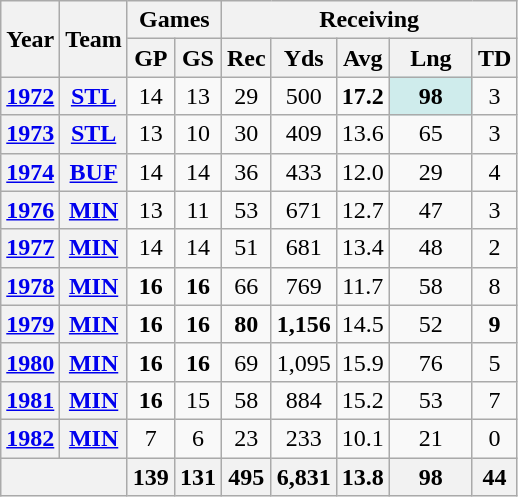<table class="wikitable" style="text-align:center">
<tr>
<th rowspan="2">Year</th>
<th rowspan="2">Team</th>
<th colspan="2">Games</th>
<th colspan="5">Receiving</th>
</tr>
<tr>
<th>GP</th>
<th>GS</th>
<th>Rec</th>
<th>Yds</th>
<th>Avg</th>
<th>Lng</th>
<th>TD</th>
</tr>
<tr>
<th><a href='#'>1972</a></th>
<th><a href='#'>STL</a></th>
<td>14</td>
<td>13</td>
<td>29</td>
<td>500</td>
<td><strong>17.2</strong></td>
<td style="background:#cfecec; width:3em;"><strong>98</strong></td>
<td>3</td>
</tr>
<tr>
<th><a href='#'>1973</a></th>
<th><a href='#'>STL</a></th>
<td>13</td>
<td>10</td>
<td>30</td>
<td>409</td>
<td>13.6</td>
<td>65</td>
<td>3</td>
</tr>
<tr>
<th><a href='#'>1974</a></th>
<th><a href='#'>BUF</a></th>
<td>14</td>
<td>14</td>
<td>36</td>
<td>433</td>
<td>12.0</td>
<td>29</td>
<td>4</td>
</tr>
<tr>
<th><a href='#'>1976</a></th>
<th><a href='#'>MIN</a></th>
<td>13</td>
<td>11</td>
<td>53</td>
<td>671</td>
<td>12.7</td>
<td>47</td>
<td>3</td>
</tr>
<tr>
<th><a href='#'>1977</a></th>
<th><a href='#'>MIN</a></th>
<td>14</td>
<td>14</td>
<td>51</td>
<td>681</td>
<td>13.4</td>
<td>48</td>
<td>2</td>
</tr>
<tr>
<th><a href='#'>1978</a></th>
<th><a href='#'>MIN</a></th>
<td><strong>16</strong></td>
<td><strong>16</strong></td>
<td>66</td>
<td>769</td>
<td>11.7</td>
<td>58</td>
<td>8</td>
</tr>
<tr>
<th><a href='#'>1979</a></th>
<th><a href='#'>MIN</a></th>
<td><strong>16</strong></td>
<td><strong>16</strong></td>
<td><strong>80</strong></td>
<td><strong>1,156</strong></td>
<td>14.5</td>
<td>52</td>
<td><strong>9</strong></td>
</tr>
<tr>
<th><a href='#'>1980</a></th>
<th><a href='#'>MIN</a></th>
<td><strong>16</strong></td>
<td><strong>16</strong></td>
<td>69</td>
<td>1,095</td>
<td>15.9</td>
<td>76</td>
<td>5</td>
</tr>
<tr>
<th><a href='#'>1981</a></th>
<th><a href='#'>MIN</a></th>
<td><strong>16</strong></td>
<td>15</td>
<td>58</td>
<td>884</td>
<td>15.2</td>
<td>53</td>
<td>7</td>
</tr>
<tr>
<th><a href='#'>1982</a></th>
<th><a href='#'>MIN</a></th>
<td>7</td>
<td>6</td>
<td>23</td>
<td>233</td>
<td>10.1</td>
<td>21</td>
<td>0</td>
</tr>
<tr>
<th colspan="2"></th>
<th>139</th>
<th>131</th>
<th>495</th>
<th>6,831</th>
<th>13.8</th>
<th>98</th>
<th>44</th>
</tr>
</table>
